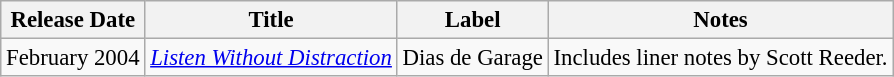<table class="wikitable" style="font-size: 95%;">
<tr>
<th>Release Date</th>
<th>Title</th>
<th>Label</th>
<th>Notes</th>
</tr>
<tr>
<td>February 2004</td>
<td><em><a href='#'>Listen Without Distraction</a></em></td>
<td>Dias de Garage</td>
<td>Includes liner notes by Scott Reeder.</td>
</tr>
</table>
